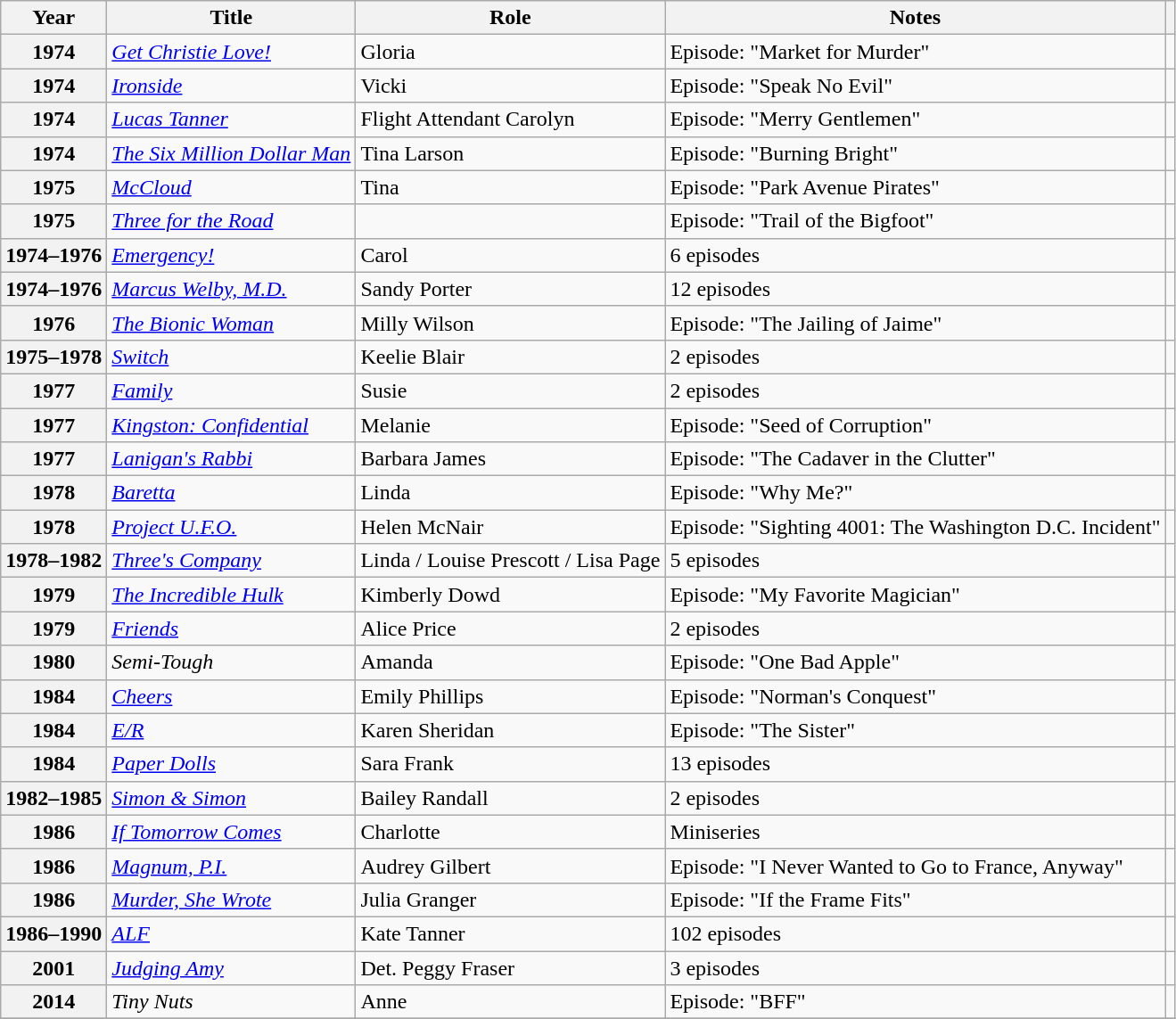<table class="wikitable plainrowheaders sortable" style="margin-right: 0;">
<tr>
<th scope="col">Year</th>
<th scope="col">Title</th>
<th scope="col">Role</th>
<th scope="col" class="unsortable">Notes</th>
<th scope="col" class="unsortable"></th>
</tr>
<tr>
<th scope="row">1974</th>
<td><em><a href='#'>Get Christie Love!</a></em></td>
<td>Gloria</td>
<td>Episode: "Market for Murder"</td>
<td align=center></td>
</tr>
<tr>
<th scope="row">1974</th>
<td><em><a href='#'>Ironside</a></em></td>
<td>Vicki</td>
<td>Episode: "Speak No Evil"</td>
<td align=center></td>
</tr>
<tr>
<th scope="row">1974</th>
<td><em><a href='#'>Lucas Tanner</a></em></td>
<td>Flight Attendant Carolyn</td>
<td>Episode: "Merry Gentlemen"</td>
<td align=center></td>
</tr>
<tr>
<th scope="row">1974</th>
<td><em><a href='#'>The Six Million Dollar Man</a></em></td>
<td>Tina Larson</td>
<td>Episode: "Burning Bright"</td>
<td align=center></td>
</tr>
<tr>
<th scope="row">1975</th>
<td><em><a href='#'>McCloud</a></em></td>
<td>Tina</td>
<td>Episode: "Park Avenue Pirates"</td>
<td align=center></td>
</tr>
<tr>
<th scope="row">1975</th>
<td><em><a href='#'>Three for the Road</a></em></td>
<td></td>
<td>Episode: "Trail of the Bigfoot"</td>
<td align=center></td>
</tr>
<tr>
<th scope="row">1974–1976</th>
<td><em><a href='#'>Emergency!</a></em></td>
<td>Carol</td>
<td>6 episodes</td>
<td align=center></td>
</tr>
<tr>
<th scope="row">1974–1976</th>
<td><em><a href='#'>Marcus Welby, M.D.</a></em></td>
<td>Sandy Porter</td>
<td>12 episodes</td>
<td align=center></td>
</tr>
<tr>
<th scope="row">1976</th>
<td><em><a href='#'>The Bionic Woman</a></em></td>
<td>Milly Wilson</td>
<td>Episode: "The Jailing of Jaime"</td>
<td align=center></td>
</tr>
<tr>
<th scope="row">1975–1978</th>
<td><em><a href='#'>Switch</a></em></td>
<td>Keelie Blair</td>
<td>2 episodes</td>
<td align=center></td>
</tr>
<tr>
<th scope="row">1977</th>
<td><em><a href='#'>Family</a></em></td>
<td>Susie</td>
<td>2 episodes</td>
<td align=center></td>
</tr>
<tr>
<th scope="row">1977</th>
<td><em><a href='#'>Kingston: Confidential</a></em></td>
<td>Melanie</td>
<td>Episode: "Seed of Corruption"</td>
<td align=center></td>
</tr>
<tr>
<th scope="row">1977</th>
<td><em><a href='#'>Lanigan's Rabbi</a></em></td>
<td>Barbara James</td>
<td>Episode: "The Cadaver in the Clutter"</td>
<td align=center></td>
</tr>
<tr>
<th scope="row">1978</th>
<td><em><a href='#'>Baretta</a></em></td>
<td>Linda</td>
<td>Episode: "Why Me?"</td>
<td align=center></td>
</tr>
<tr>
<th scope="row">1978</th>
<td><em><a href='#'>Project U.F.O.</a></em></td>
<td>Helen McNair</td>
<td>Episode: "Sighting 4001: The Washington D.C. Incident"</td>
<td align=center></td>
</tr>
<tr>
<th scope="row">1978–1982</th>
<td><em><a href='#'>Three's Company</a></em></td>
<td>Linda / Louise Prescott / Lisa Page</td>
<td>5 episodes</td>
<td align=center></td>
</tr>
<tr>
<th scope="row">1979</th>
<td><em><a href='#'>The Incredible Hulk</a></em></td>
<td>Kimberly Dowd</td>
<td>Episode: "My Favorite Magician"</td>
<td align=center></td>
</tr>
<tr>
<th scope="row">1979</th>
<td><em><a href='#'>Friends</a></em></td>
<td>Alice Price</td>
<td>2 episodes</td>
<td align=center></td>
</tr>
<tr>
<th scope="row">1980</th>
<td><em>Semi-Tough</em></td>
<td>Amanda</td>
<td>Episode: "One Bad Apple"</td>
<td align=center></td>
</tr>
<tr>
<th scope="row">1984</th>
<td><em><a href='#'>Cheers</a></em></td>
<td>Emily Phillips</td>
<td>Episode: "Norman's Conquest"</td>
<td align=center></td>
</tr>
<tr>
<th scope="row">1984</th>
<td><em><a href='#'>E/R</a></em></td>
<td>Karen Sheridan</td>
<td>Episode: "The Sister"</td>
<td align=center></td>
</tr>
<tr>
<th scope="row">1984</th>
<td><em><a href='#'>Paper Dolls</a></em></td>
<td>Sara Frank</td>
<td>13 episodes</td>
<td align=center></td>
</tr>
<tr>
<th scope="row">1982–1985</th>
<td><em><a href='#'>Simon & Simon</a></em></td>
<td>Bailey Randall</td>
<td>2 episodes</td>
<td align=center></td>
</tr>
<tr>
<th scope="row">1986</th>
<td><em><a href='#'>If Tomorrow Comes</a></em></td>
<td>Charlotte</td>
<td>Miniseries</td>
<td align=center></td>
</tr>
<tr>
<th scope="row">1986</th>
<td><em><a href='#'>Magnum, P.I.</a></em></td>
<td>Audrey Gilbert</td>
<td>Episode: "I Never Wanted to Go to France, Anyway"</td>
<td align=center></td>
</tr>
<tr>
<th scope="row">1986</th>
<td><em><a href='#'>Murder, She Wrote</a></em></td>
<td>Julia Granger</td>
<td>Episode: "If the Frame Fits"</td>
<td align=center></td>
</tr>
<tr>
<th scope="row">1986–1990</th>
<td><em><a href='#'>ALF</a></em></td>
<td>Kate Tanner</td>
<td>102 episodes</td>
<td align=center></td>
</tr>
<tr>
<th scope="row">2001</th>
<td><em><a href='#'>Judging Amy</a></em></td>
<td>Det. Peggy Fraser</td>
<td>3 episodes</td>
<td align=center></td>
</tr>
<tr>
<th scope="row">2014</th>
<td><em>Tiny Nuts</em></td>
<td>Anne</td>
<td>Episode: "BFF"</td>
<td align=center></td>
</tr>
<tr>
</tr>
</table>
